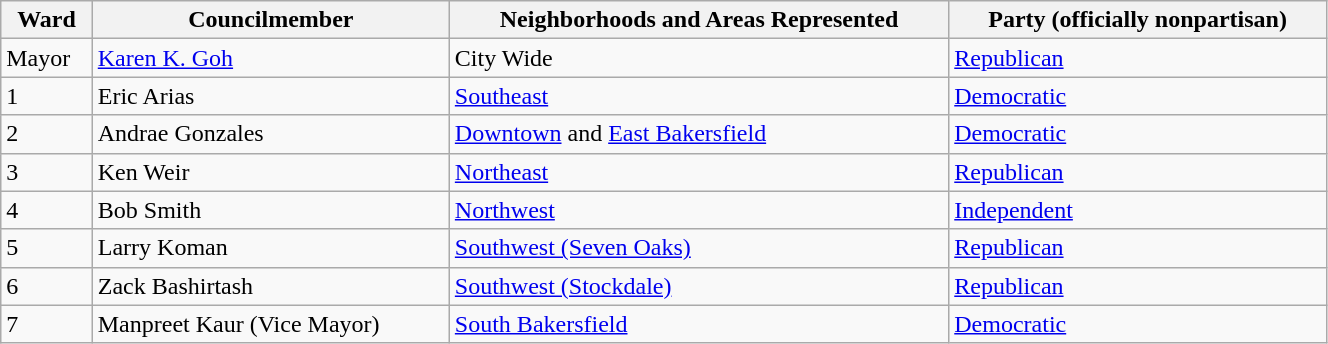<table class="wikitable" width="70%">
<tr>
<th>Ward</th>
<th>Councilmember</th>
<th>Neighborhoods and Areas Represented</th>
<th>Party (officially nonpartisan)</th>
</tr>
<tr>
<td>Mayor</td>
<td><a href='#'>Karen K. Goh</a></td>
<td>City Wide</td>
<td><a href='#'>Republican</a></td>
</tr>
<tr>
<td>1</td>
<td>Eric Arias</td>
<td><a href='#'>Southeast</a></td>
<td><a href='#'>Democratic</a></td>
</tr>
<tr>
<td>2</td>
<td>Andrae Gonzales</td>
<td><a href='#'>Downtown</a> and <a href='#'>East Bakersfield</a></td>
<td><a href='#'>Democratic</a></td>
</tr>
<tr>
<td>3</td>
<td>Ken Weir</td>
<td><a href='#'>Northeast</a></td>
<td><a href='#'>Republican</a></td>
</tr>
<tr>
<td>4</td>
<td>Bob Smith</td>
<td><a href='#'>Northwest</a></td>
<td><a href='#'>Independent</a></td>
</tr>
<tr>
<td>5</td>
<td>Larry Koman</td>
<td><a href='#'>Southwest (Seven Oaks)</a></td>
<td><a href='#'>Republican</a></td>
</tr>
<tr>
<td>6</td>
<td>Zack Bashirtash</td>
<td><a href='#'>Southwest (Stockdale)</a></td>
<td><a href='#'>Republican</a></td>
</tr>
<tr>
<td>7</td>
<td>Manpreet Kaur (Vice Mayor)</td>
<td><a href='#'>South Bakersfield</a></td>
<td><a href='#'>Democratic</a></td>
</tr>
</table>
